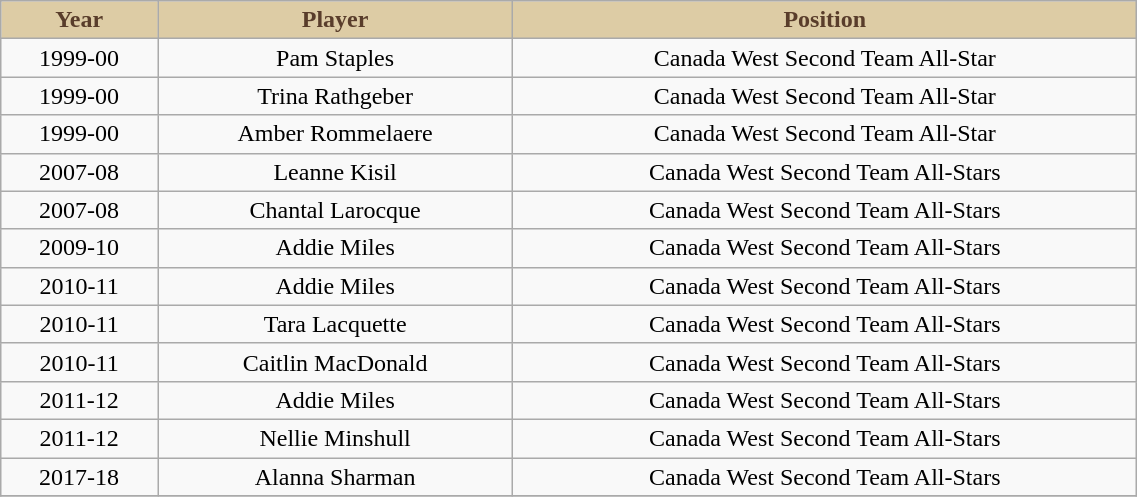<table class="wikitable" width="60%">
<tr align="center"  style="background:#DDCCA5;color:#593D2B;">
<td><strong>Year</strong></td>
<td><strong>Player</strong></td>
<td><strong>Position</strong></td>
</tr>
<tr align="center" bgcolor="">
<td>1999-00</td>
<td>Pam Staples</td>
<td>Canada West Second Team All-Star</td>
</tr>
<tr align="center" bgcolor="">
<td>1999-00</td>
<td>Trina Rathgeber</td>
<td>Canada West Second Team All-Star</td>
</tr>
<tr align="center" bgcolor="">
<td>1999-00</td>
<td>Amber Rommelaere</td>
<td>Canada West Second Team All-Star</td>
</tr>
<tr align="center" bgcolor="">
<td>2007-08</td>
<td>Leanne Kisil</td>
<td>Canada West Second Team All-Stars</td>
</tr>
<tr align="center" bgcolor="">
<td>2007-08</td>
<td>Chantal Larocque</td>
<td>Canada West Second Team All-Stars</td>
</tr>
<tr align="center" bgcolor="">
<td>2009-10</td>
<td>Addie Miles</td>
<td>Canada West Second Team All-Stars</td>
</tr>
<tr align="center" bgcolor="">
<td>2010-11</td>
<td>Addie Miles</td>
<td>Canada West Second Team All-Stars</td>
</tr>
<tr align="center" bgcolor="">
<td>2010-11</td>
<td>Tara Lacquette</td>
<td>Canada West Second Team All-Stars</td>
</tr>
<tr align="center" bgcolor="">
<td>2010-11</td>
<td>Caitlin MacDonald</td>
<td>Canada West Second Team All-Stars</td>
</tr>
<tr align="center" bgcolor="">
<td>2011-12</td>
<td>Addie Miles</td>
<td>Canada West Second Team All-Stars</td>
</tr>
<tr align="center" bgcolor="">
<td>2011-12</td>
<td>Nellie Minshull</td>
<td>Canada West Second Team All-Stars</td>
</tr>
<tr align="center" bgcolor="">
<td>2017-18</td>
<td>Alanna Sharman</td>
<td>Canada West Second Team All-Stars</td>
</tr>
<tr align="center" bgcolor="">
</tr>
</table>
